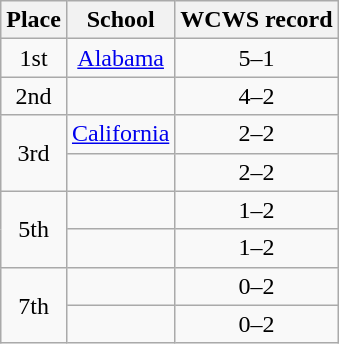<table class="wikitable">
<tr>
<th>Place</th>
<th>School</th>
<th>WCWS record</th>
</tr>
<tr>
<td align="center">1st</td>
<td align="center"><a href='#'>Alabama</a></td>
<td align="center">5–1</td>
</tr>
<tr>
<td align="center">2nd</td>
<td align="center"></td>
<td align="center">4–2</td>
</tr>
<tr>
<td rowspan="2" align=center>3rd</td>
<td align="center"><a href='#'>California</a></td>
<td align="center">2–2</td>
</tr>
<tr>
<td align="center"></td>
<td align="center">2–2</td>
</tr>
<tr>
<td rowspan="2" align=center>5th</td>
<td align="center"></td>
<td align="center">1–2</td>
</tr>
<tr>
<td align="center"></td>
<td align="center">1–2</td>
</tr>
<tr>
<td rowspan="2" align=center>7th</td>
<td align="center"></td>
<td align="center">0–2</td>
</tr>
<tr>
<td align="center"></td>
<td align="center">0–2</td>
</tr>
</table>
